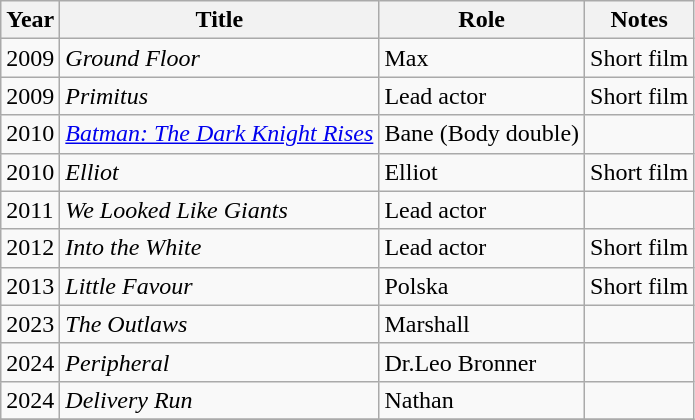<table class="wikitable">
<tr>
<th>Year</th>
<th>Title</th>
<th>Role</th>
<th>Notes</th>
</tr>
<tr>
<td>2009</td>
<td><em>Ground Floor</em></td>
<td>Max</td>
<td>Short film</td>
</tr>
<tr>
<td>2009</td>
<td><em>Primitus</em></td>
<td>Lead actor</td>
<td>Short film</td>
</tr>
<tr>
<td>2010</td>
<td><em><a href='#'>Batman: The Dark Knight Rises</a></em></td>
<td>Bane (Body double)</td>
<td></td>
</tr>
<tr>
<td>2010</td>
<td><em>Elliot</em></td>
<td>Elliot</td>
<td>Short film</td>
</tr>
<tr>
<td>2011</td>
<td><em>We Looked Like Giants</em></td>
<td>Lead actor</td>
<td></td>
</tr>
<tr>
<td>2012</td>
<td><em>Into the White</em></td>
<td>Lead actor</td>
<td>Short film</td>
</tr>
<tr>
<td>2013</td>
<td><em>Little Favour</em></td>
<td>Polska</td>
<td>Short film</td>
</tr>
<tr>
<td>2023</td>
<td><em>The Outlaws</em></td>
<td>Marshall</td>
<td></td>
</tr>
<tr>
<td>2024</td>
<td><em>Peripheral</em></td>
<td>Dr.Leo Bronner</td>
<td></td>
</tr>
<tr>
<td>2024</td>
<td><em>Delivery Run</em></td>
<td>Nathan</td>
<td></td>
</tr>
<tr>
</tr>
</table>
